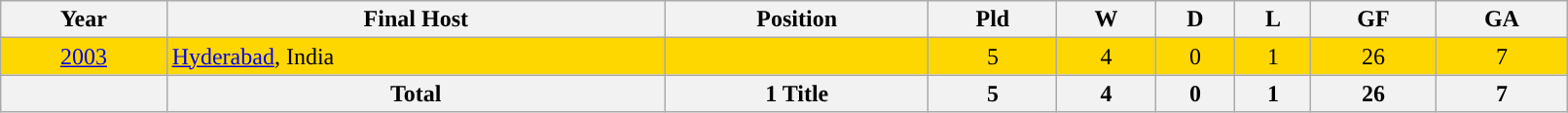<table class="wikitable" style="text-align: center; width:85%">
<tr>
<th>Year</th>
<th>Final Host</th>
<th>Position</th>
<th>Pld</th>
<th>W</th>
<th>D</th>
<th>L</th>
<th>GF</th>
<th>GA</th>
</tr>
<tr bgcolor=gold>
<td><a href='#'>2003</a></td>
<td align=left> <a href='#'>Hyderabad</a>, India</td>
<td></td>
<td>5</td>
<td>4</td>
<td>0</td>
<td>1</td>
<td>26</td>
<td>7</td>
</tr>
<tr>
<th></th>
<th>Total</th>
<th>1 Title</th>
<th>5</th>
<th>4</th>
<th>0</th>
<th>1</th>
<th>26</th>
<th>7</th>
</tr>
</table>
